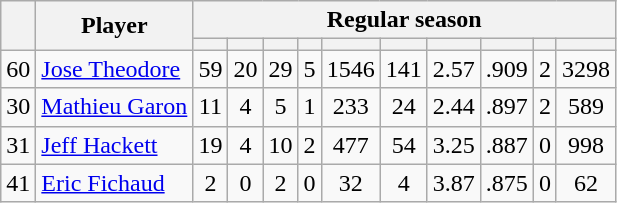<table class="wikitable plainrowheaders" style="text-align:center;">
<tr>
<th scope="col" rowspan="2"></th>
<th scope="col" rowspan="2">Player</th>
<th scope=colgroup colspan=10>Regular season</th>
</tr>
<tr>
<th scope="col"></th>
<th scope="col"></th>
<th scope="col"></th>
<th scope="col"></th>
<th scope="col"></th>
<th scope="col"></th>
<th scope="col"></th>
<th scope="col"></th>
<th scope="col"></th>
<th scope="col"></th>
</tr>
<tr>
<td scope="row">60</td>
<td align="left"><a href='#'>Jose Theodore</a></td>
<td>59</td>
<td>20</td>
<td>29</td>
<td>5</td>
<td>1546</td>
<td>141</td>
<td>2.57</td>
<td>.909</td>
<td>2</td>
<td>3298</td>
</tr>
<tr>
<td scope="row">30</td>
<td align="left"><a href='#'>Mathieu Garon</a></td>
<td>11</td>
<td>4</td>
<td>5</td>
<td>1</td>
<td>233</td>
<td>24</td>
<td>2.44</td>
<td>.897</td>
<td>2</td>
<td>589</td>
</tr>
<tr>
<td scope="row">31</td>
<td align="left"><a href='#'>Jeff Hackett</a></td>
<td>19</td>
<td>4</td>
<td>10</td>
<td>2</td>
<td>477</td>
<td>54</td>
<td>3.25</td>
<td>.887</td>
<td>0</td>
<td>998</td>
</tr>
<tr>
<td scope="row">41</td>
<td align="left"><a href='#'>Eric Fichaud</a></td>
<td>2</td>
<td>0</td>
<td>2</td>
<td>0</td>
<td>32</td>
<td>4</td>
<td>3.87</td>
<td>.875</td>
<td>0</td>
<td>62</td>
</tr>
</table>
